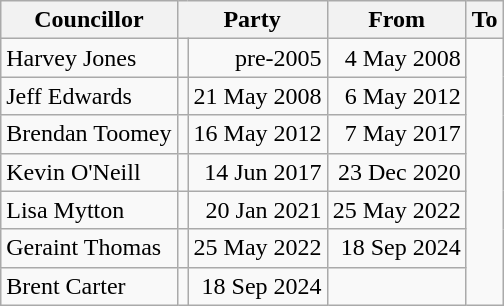<table class=wikitable>
<tr>
<th>Councillor</th>
<th colspan=2>Party</th>
<th>From</th>
<th>To</th>
</tr>
<tr>
<td>Harvey Jones</td>
<td></td>
<td align=right>pre-2005</td>
<td align=right>4 May 2008</td>
</tr>
<tr>
<td>Jeff Edwards</td>
<td></td>
<td align=right>21 May 2008</td>
<td align=right>6 May 2012</td>
</tr>
<tr>
<td>Brendan Toomey</td>
<td></td>
<td align=right>16 May 2012</td>
<td align=right>7 May 2017</td>
</tr>
<tr>
<td>Kevin O'Neill</td>
<td></td>
<td align=right>14 Jun 2017</td>
<td align=right>23 Dec 2020</td>
</tr>
<tr>
<td>Lisa Mytton</td>
<td></td>
<td align=right>20 Jan 2021</td>
<td align=right>25 May 2022</td>
</tr>
<tr>
<td>Geraint Thomas</td>
<td></td>
<td align=right>25 May 2022</td>
<td align=right>18 Sep 2024</td>
</tr>
<tr>
<td>Brent Carter</td>
<td></td>
<td align=right>18 Sep 2024</td>
<td align=right></td>
</tr>
</table>
